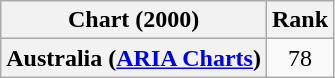<table class="wikitable sortable plainrowheaders" style="text-align:center">
<tr>
<th scope="col">Chart (2000)</th>
<th scope="col">Rank</th>
</tr>
<tr>
<th scope="row">Australia (<a href='#'>ARIA Charts</a>)</th>
<td>78</td>
</tr>
</table>
